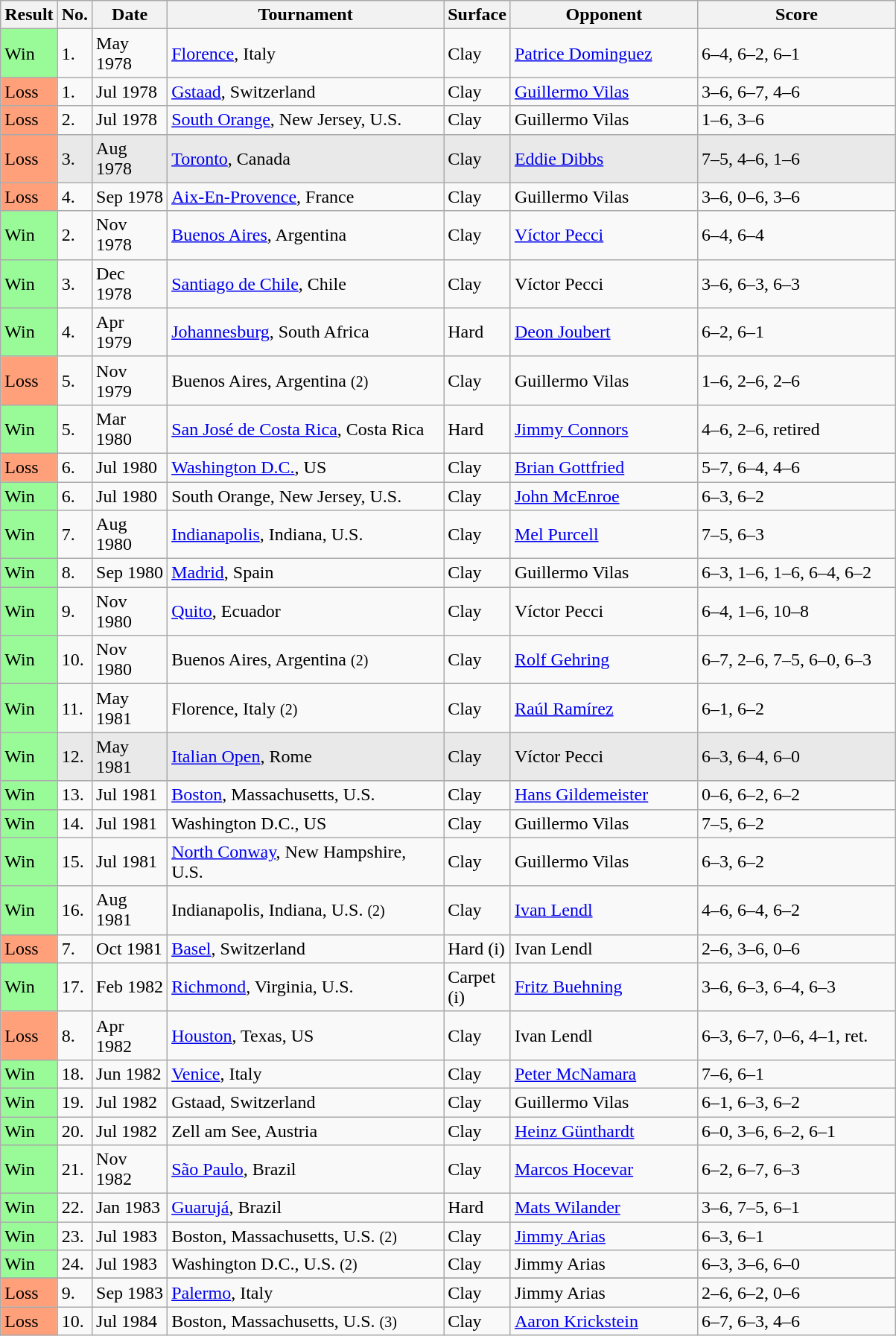<table class="sortable wikitable">
<tr>
<th style="width:40px">Result</th>
<th style="width:20px" class="unsortable">No.</th>
<th style="width:60px">Date</th>
<th style="width:240px">Tournament</th>
<th style="width:50px">Surface</th>
<th style="width:160px">Opponent</th>
<th style="width:170px" class="unsortable">Score</th>
</tr>
<tr>
<td style="background:#98fb98;">Win</td>
<td>1.</td>
<td>May 1978</td>
<td><a href='#'>Florence</a>, Italy</td>
<td>Clay</td>
<td> <a href='#'>Patrice Dominguez</a></td>
<td>6–4, 6–2, 6–1</td>
</tr>
<tr>
<td style="background:#ffa07a;">Loss</td>
<td>1.</td>
<td>Jul 1978</td>
<td><a href='#'>Gstaad</a>, Switzerland</td>
<td>Clay</td>
<td> <a href='#'>Guillermo Vilas</a></td>
<td>3–6, 6–7, 4–6</td>
</tr>
<tr>
<td style="background:#ffa07a;">Loss</td>
<td>2.</td>
<td>Jul 1978</td>
<td><a href='#'>South Orange</a>, New Jersey, U.S.</td>
<td>Clay</td>
<td> Guillermo Vilas</td>
<td>1–6, 3–6</td>
</tr>
<tr bgcolor="#E9E9E9">
<td style="background:#ffa07a;">Loss</td>
<td>3.</td>
<td>Aug 1978</td>
<td><a href='#'>Toronto</a>, Canada</td>
<td>Clay</td>
<td> <a href='#'>Eddie Dibbs</a></td>
<td>7–5, 4–6, 1–6</td>
</tr>
<tr>
<td style="background:#ffa07a;">Loss</td>
<td>4.</td>
<td>Sep 1978</td>
<td><a href='#'>Aix-En-Provence</a>, France</td>
<td>Clay</td>
<td> Guillermo Vilas</td>
<td>3–6, 0–6, 3–6</td>
</tr>
<tr>
<td style="background:#98fb98;">Win</td>
<td>2.</td>
<td>Nov 1978</td>
<td><a href='#'>Buenos Aires</a>, Argentina</td>
<td>Clay</td>
<td> <a href='#'>Víctor Pecci</a></td>
<td>6–4, 6–4</td>
</tr>
<tr>
<td style="background:#98fb98;">Win</td>
<td>3.</td>
<td>Dec 1978</td>
<td><a href='#'>Santiago de Chile</a>, Chile</td>
<td>Clay</td>
<td> Víctor Pecci</td>
<td>3–6, 6–3, 6–3</td>
</tr>
<tr>
<td style="background:#98fb98;">Win</td>
<td>4.</td>
<td>Apr 1979</td>
<td><a href='#'>Johannesburg</a>, South Africa</td>
<td>Hard</td>
<td> <a href='#'>Deon Joubert</a></td>
<td>6–2, 6–1</td>
</tr>
<tr>
<td style="background:#ffa07a;">Loss</td>
<td>5.</td>
<td>Nov 1979</td>
<td>Buenos Aires, Argentina <small>(2)</small></td>
<td>Clay</td>
<td> Guillermo Vilas</td>
<td>1–6, 2–6, 2–6</td>
</tr>
<tr>
<td style="background:#98fb98;">Win</td>
<td>5.</td>
<td>Mar 1980</td>
<td><a href='#'>San José de Costa Rica</a>, Costa Rica</td>
<td>Hard</td>
<td> <a href='#'>Jimmy Connors</a></td>
<td>4–6, 2–6, retired</td>
</tr>
<tr>
<td style="background:#ffa07a;">Loss</td>
<td>6.</td>
<td>Jul 1980</td>
<td><a href='#'>Washington D.C.</a>, US</td>
<td>Clay</td>
<td> <a href='#'>Brian Gottfried</a></td>
<td>5–7, 6–4, 4–6</td>
</tr>
<tr>
<td style="background:#98fb98;">Win</td>
<td>6.</td>
<td>Jul 1980</td>
<td>South Orange, New Jersey, U.S.</td>
<td>Clay</td>
<td> <a href='#'>John McEnroe</a></td>
<td>6–3, 6–2</td>
</tr>
<tr>
<td style="background:#98fb98;">Win</td>
<td>7.</td>
<td>Aug 1980</td>
<td><a href='#'>Indianapolis</a>, Indiana, U.S.</td>
<td>Clay</td>
<td> <a href='#'>Mel Purcell</a></td>
<td>7–5, 6–3</td>
</tr>
<tr>
<td style="background:#98fb98;">Win</td>
<td>8.</td>
<td>Sep 1980</td>
<td><a href='#'>Madrid</a>, Spain</td>
<td>Clay</td>
<td> Guillermo Vilas</td>
<td>6–3, 1–6, 1–6, 6–4, 6–2</td>
</tr>
<tr>
<td style="background:#98fb98;">Win</td>
<td>9.</td>
<td>Nov 1980</td>
<td><a href='#'>Quito</a>, Ecuador</td>
<td>Clay</td>
<td> Víctor Pecci</td>
<td>6–4, 1–6, 10–8</td>
</tr>
<tr>
<td style="background:#98fb98;">Win</td>
<td>10.</td>
<td>Nov 1980</td>
<td>Buenos Aires, Argentina <small>(2)</small></td>
<td>Clay</td>
<td> <a href='#'>Rolf Gehring</a></td>
<td>6–7, 2–6, 7–5, 6–0, 6–3</td>
</tr>
<tr>
<td style="background:#98fb98;">Win</td>
<td>11.</td>
<td>May 1981</td>
<td>Florence, Italy <small>(2)</small></td>
<td>Clay</td>
<td> <a href='#'>Raúl Ramírez</a></td>
<td>6–1, 6–2</td>
</tr>
<tr bgcolor="#E9E9E9">
<td style="background:#98fb98;">Win</td>
<td>12.</td>
<td>May 1981</td>
<td><a href='#'>Italian Open</a>, Rome</td>
<td>Clay</td>
<td> Víctor Pecci</td>
<td>6–3, 6–4, 6–0</td>
</tr>
<tr>
<td style="background:#98fb98;">Win</td>
<td>13.</td>
<td>Jul 1981</td>
<td><a href='#'>Boston</a>, Massachusetts, U.S.</td>
<td>Clay</td>
<td> <a href='#'>Hans Gildemeister</a></td>
<td>0–6, 6–2, 6–2</td>
</tr>
<tr>
<td style="background:#98fb98;">Win</td>
<td>14.</td>
<td>Jul 1981</td>
<td>Washington D.C., US</td>
<td>Clay</td>
<td> Guillermo Vilas</td>
<td>7–5, 6–2</td>
</tr>
<tr>
<td style="background:#98fb98;">Win</td>
<td>15.</td>
<td>Jul 1981</td>
<td><a href='#'>North Conway</a>, New Hampshire, U.S.</td>
<td>Clay</td>
<td> Guillermo Vilas</td>
<td>6–3, 6–2</td>
</tr>
<tr>
<td style="background:#98fb98;">Win</td>
<td>16.</td>
<td>Aug 1981</td>
<td>Indianapolis, Indiana, U.S. <small>(2)</small></td>
<td>Clay</td>
<td> <a href='#'>Ivan Lendl</a></td>
<td>4–6, 6–4, 6–2</td>
</tr>
<tr>
<td style="background:#ffa07a;">Loss</td>
<td>7.</td>
<td>Oct 1981</td>
<td><a href='#'>Basel</a>, Switzerland</td>
<td>Hard (i)</td>
<td> Ivan Lendl</td>
<td>2–6, 3–6, 0–6</td>
</tr>
<tr>
<td style="background:#98fb98;">Win</td>
<td>17.</td>
<td>Feb 1982</td>
<td><a href='#'>Richmond</a>, Virginia, U.S.</td>
<td>Carpet (i)</td>
<td> <a href='#'>Fritz Buehning</a></td>
<td>3–6, 6–3, 6–4, 6–3</td>
</tr>
<tr>
<td style="background:#ffa07a;">Loss</td>
<td>8.</td>
<td>Apr 1982</td>
<td><a href='#'>Houston</a>, Texas, US</td>
<td>Clay</td>
<td> Ivan Lendl</td>
<td>6–3, 6–7, 0–6, 4–1, ret.</td>
</tr>
<tr>
<td style="background:#98fb98;">Win</td>
<td>18.</td>
<td>Jun 1982</td>
<td><a href='#'>Venice</a>, Italy</td>
<td>Clay</td>
<td> <a href='#'>Peter McNamara</a></td>
<td>7–6, 6–1</td>
</tr>
<tr>
<td style="background:#98fb98;">Win</td>
<td>19.</td>
<td>Jul 1982</td>
<td>Gstaad, Switzerland</td>
<td>Clay</td>
<td> Guillermo Vilas</td>
<td>6–1, 6–3, 6–2</td>
</tr>
<tr>
<td style="background:#98fb98;">Win</td>
<td>20.</td>
<td>Jul 1982</td>
<td>Zell am See, Austria</td>
<td>Clay</td>
<td> <a href='#'>Heinz Günthardt</a></td>
<td>6–0, 3–6, 6–2, 6–1</td>
</tr>
<tr>
<td style="background:#98fb98;">Win</td>
<td>21.</td>
<td>Nov 1982</td>
<td><a href='#'>São Paulo</a>, Brazil</td>
<td>Clay</td>
<td> <a href='#'>Marcos Hocevar</a></td>
<td>6–2, 6–7, 6–3</td>
</tr>
<tr>
<td style="background:#98fb98;">Win</td>
<td>22.</td>
<td>Jan 1983</td>
<td><a href='#'>Guarujá</a>, Brazil</td>
<td>Hard</td>
<td> <a href='#'>Mats Wilander</a></td>
<td>3–6, 7–5, 6–1</td>
</tr>
<tr>
<td style="background:#98fb98;">Win</td>
<td>23.</td>
<td>Jul 1983</td>
<td>Boston, Massachusetts, U.S. <small>(2)</small></td>
<td>Clay</td>
<td> <a href='#'>Jimmy Arias</a></td>
<td>6–3, 6–1</td>
</tr>
<tr>
<td style="background:#98fb98;">Win</td>
<td>24.</td>
<td>Jul 1983</td>
<td>Washington D.C., U.S. <small>(2)</small></td>
<td>Clay</td>
<td> Jimmy Arias</td>
<td>6–3, 3–6, 6–0</td>
</tr>
<tr style="background:#98fb98;" |Win || 25. || Jul 1983 || North Conway, New Hampshire, U.S. >
</tr>
<tr>
<td style="background:#ffa07a;">Loss</td>
<td>9.</td>
<td>Sep 1983</td>
<td><a href='#'>Palermo</a>, Italy</td>
<td>Clay</td>
<td> Jimmy Arias</td>
<td>2–6, 6–2, 0–6</td>
</tr>
<tr>
<td style="background:#ffa07a;">Loss</td>
<td>10.</td>
<td>Jul 1984</td>
<td>Boston, Massachusetts, U.S. <small>(3)</small></td>
<td>Clay</td>
<td> <a href='#'>Aaron Krickstein</a></td>
<td>6–7, 6–3, 4–6</td>
</tr>
</table>
